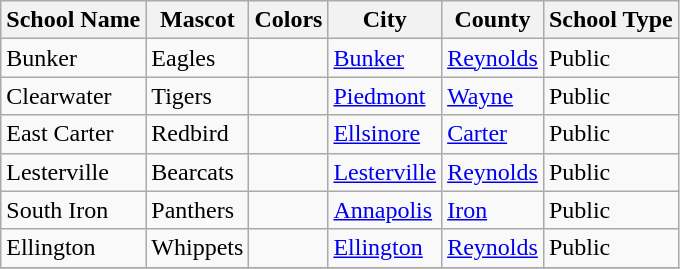<table class="wikitable sortable">
<tr>
<th>School Name</th>
<th>Mascot</th>
<th>Colors</th>
<th>City</th>
<th>County</th>
<th>School Type</th>
</tr>
<tr>
<td>Bunker</td>
<td>Eagles</td>
<td></td>
<td><a href='#'>Bunker</a></td>
<td><a href='#'>Reynolds</a></td>
<td>Public</td>
</tr>
<tr>
<td>Clearwater</td>
<td>Tigers</td>
<td></td>
<td><a href='#'>Piedmont</a></td>
<td><a href='#'>Wayne</a></td>
<td>Public</td>
</tr>
<tr>
<td>East Carter</td>
<td>Redbird</td>
<td></td>
<td><a href='#'>Ellsinore</a></td>
<td><a href='#'>Carter</a></td>
<td>Public</td>
</tr>
<tr>
<td>Lesterville</td>
<td>Bearcats</td>
<td></td>
<td><a href='#'>Lesterville</a></td>
<td><a href='#'>Reynolds</a></td>
<td>Public</td>
</tr>
<tr>
<td>South Iron</td>
<td>Panthers</td>
<td></td>
<td><a href='#'>Annapolis</a></td>
<td><a href='#'>Iron</a></td>
<td>Public</td>
</tr>
<tr>
<td>Ellington</td>
<td>Whippets</td>
<td></td>
<td><a href='#'>Ellington</a></td>
<td><a href='#'>Reynolds</a></td>
<td>Public</td>
</tr>
<tr>
</tr>
</table>
